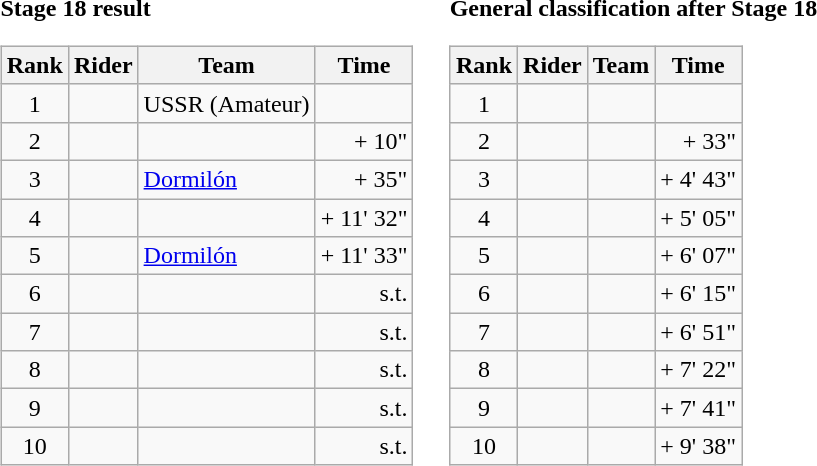<table>
<tr>
<td><strong>Stage 18 result</strong><br><table class="wikitable">
<tr>
<th scope="col">Rank</th>
<th scope="col">Rider</th>
<th scope="col">Team</th>
<th scope="col">Time</th>
</tr>
<tr>
<td style="text-align:center;">1</td>
<td></td>
<td>USSR (Amateur)</td>
<td style="text-align:right;"></td>
</tr>
<tr>
<td style="text-align:center;">2</td>
<td></td>
<td></td>
<td style="text-align:right;">+ 10"</td>
</tr>
<tr>
<td style="text-align:center;">3</td>
<td></td>
<td><a href='#'>Dormilón</a></td>
<td style="text-align:right;">+ 35"</td>
</tr>
<tr>
<td style="text-align:center;">4</td>
<td></td>
<td></td>
<td style="text-align:right;">+ 11' 32"</td>
</tr>
<tr>
<td style="text-align:center;">5</td>
<td></td>
<td><a href='#'>Dormilón</a></td>
<td style="text-align:right;">+ 11' 33"</td>
</tr>
<tr>
<td style="text-align:center;">6</td>
<td></td>
<td></td>
<td style="text-align:right;">s.t.</td>
</tr>
<tr>
<td style="text-align:center;">7</td>
<td></td>
<td></td>
<td style="text-align:right;">s.t.</td>
</tr>
<tr>
<td style="text-align:center;">8</td>
<td></td>
<td></td>
<td style="text-align:right;">s.t.</td>
</tr>
<tr>
<td style="text-align:center;">9</td>
<td></td>
<td></td>
<td style="text-align:right;">s.t.</td>
</tr>
<tr>
<td style="text-align:center;">10</td>
<td></td>
<td></td>
<td style="text-align:right;">s.t.</td>
</tr>
</table>
</td>
<td></td>
<td><strong>General classification after Stage 18</strong><br><table class="wikitable">
<tr>
<th scope="col">Rank</th>
<th scope="col">Rider</th>
<th scope="col">Team</th>
<th scope="col">Time</th>
</tr>
<tr>
<td style="text-align:center;">1</td>
<td></td>
<td></td>
<td style="text-align:right;"></td>
</tr>
<tr>
<td style="text-align:center;">2</td>
<td></td>
<td></td>
<td style="text-align:right;">+ 33"</td>
</tr>
<tr>
<td style="text-align:center;">3</td>
<td></td>
<td></td>
<td style="text-align:right;">+ 4' 43"</td>
</tr>
<tr>
<td style="text-align:center;">4</td>
<td></td>
<td></td>
<td style="text-align:right;">+ 5' 05"</td>
</tr>
<tr>
<td style="text-align:center;">5</td>
<td></td>
<td></td>
<td style="text-align:right;">+ 6' 07"</td>
</tr>
<tr>
<td style="text-align:center;">6</td>
<td></td>
<td></td>
<td style="text-align:right;">+ 6' 15"</td>
</tr>
<tr>
<td style="text-align:center;">7</td>
<td></td>
<td></td>
<td style="text-align:right;">+ 6' 51"</td>
</tr>
<tr>
<td style="text-align:center;">8</td>
<td></td>
<td></td>
<td style="text-align:right;">+ 7' 22"</td>
</tr>
<tr>
<td style="text-align:center;">9</td>
<td></td>
<td></td>
<td style="text-align:right;">+ 7' 41"</td>
</tr>
<tr>
<td style="text-align:center;">10</td>
<td></td>
<td></td>
<td style="text-align:right;">+ 9' 38"</td>
</tr>
</table>
</td>
</tr>
</table>
